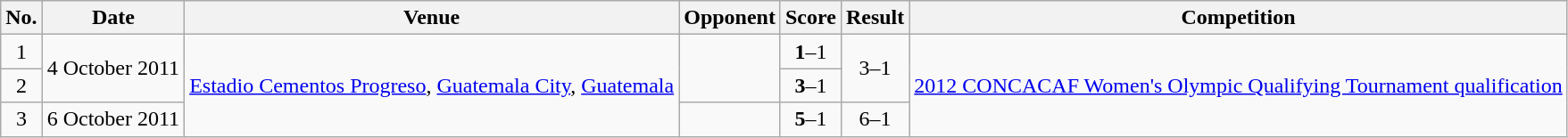<table class="wikitable">
<tr>
<th>No.</th>
<th>Date</th>
<th>Venue</th>
<th>Opponent</th>
<th>Score</th>
<th>Result</th>
<th>Competition</th>
</tr>
<tr>
<td style="text-align:center;">1</td>
<td rowspan=2>4 October 2011</td>
<td rowspan=3><a href='#'>Estadio Cementos Progreso</a>, <a href='#'>Guatemala City</a>, <a href='#'>Guatemala</a></td>
<td rowspan=2></td>
<td style="text-align:center;"><strong>1</strong>–1</td>
<td rowspan=2 style="text-align:center;">3–1</td>
<td rowspan=3><a href='#'>2012 CONCACAF Women's Olympic Qualifying Tournament qualification</a></td>
</tr>
<tr style="text-align:center;">
<td>2</td>
<td><strong>3</strong>–1</td>
</tr>
<tr>
<td style="text-align:center;">3</td>
<td>6 October 2011</td>
<td></td>
<td style="text-align:center;"><strong>5</strong>–1</td>
<td style="text-align:center;">6–1</td>
</tr>
</table>
